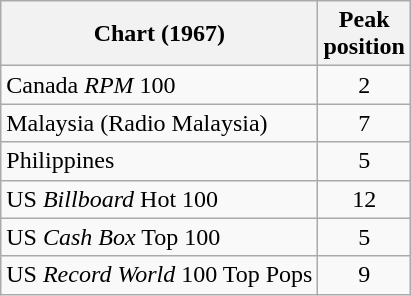<table class="wikitable sortable">
<tr>
<th align="left">Chart (1967)</th>
<th style="text-align:center;">Peak<br>position</th>
</tr>
<tr>
<td align="left">Canada <em>RPM</em> 100</td>
<td style="text-align:center;">2</td>
</tr>
<tr>
<td align="left">Malaysia (Radio Malaysia)</td>
<td style="text-align:center;">7</td>
</tr>
<tr>
<td align="left">Philippines</td>
<td style="text-align:center;">5</td>
</tr>
<tr>
<td align="left">US <em>Billboard</em> Hot 100</td>
<td style="text-align:center;">12</td>
</tr>
<tr>
<td align="left">US <em>Cash Box</em> Top 100</td>
<td style="text-align:center;">5</td>
</tr>
<tr>
<td align="left">US <em>Record World</em> 100 Top Pops</td>
<td style="text-align:center;">9</td>
</tr>
</table>
